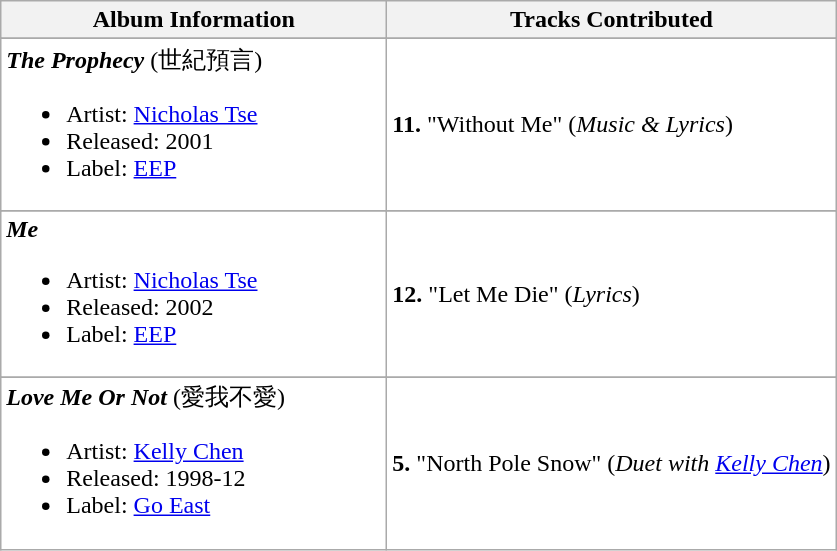<table class="wikitable">
<tr>
<th align="left" width="250px">Album Information</th>
<th align="left">Tracks Contributed</th>
</tr>
<tr>
</tr>
<tr bgcolor="#FFFFFF">
<td align="left"><strong><em>The Prophecy</em></strong> (世紀預言)<br><ul><li>Artist: <a href='#'>Nicholas Tse</a></li><li>Released: 2001</li><li>Label: <a href='#'>EEP</a></li></ul></td>
<td align="left"><strong>11.</strong> "Without Me" (<em>Music & Lyrics</em>)</td>
</tr>
<tr>
</tr>
<tr bgcolor="#FFFFFF">
<td align="left"><strong><em>Me</em></strong><br><ul><li>Artist: <a href='#'>Nicholas Tse</a></li><li>Released: 2002</li><li>Label: <a href='#'>EEP</a></li></ul></td>
<td align="left"><strong>12.</strong> "Let Me Die" (<em>Lyrics</em>)</td>
</tr>
<tr>
</tr>
<tr bgcolor="#FFFFFF">
<td align="left"><strong><em>Love Me Or Not </em></strong> (愛我不愛)<br><ul><li>Artist: <a href='#'>Kelly Chen</a></li><li>Released: 1998-12</li><li>Label: <a href='#'>Go East</a></li></ul></td>
<td align="left"><strong>5.</strong> "North Pole Snow" (<em>Duet with <a href='#'>Kelly Chen</a></em>)</td>
</tr>
</table>
